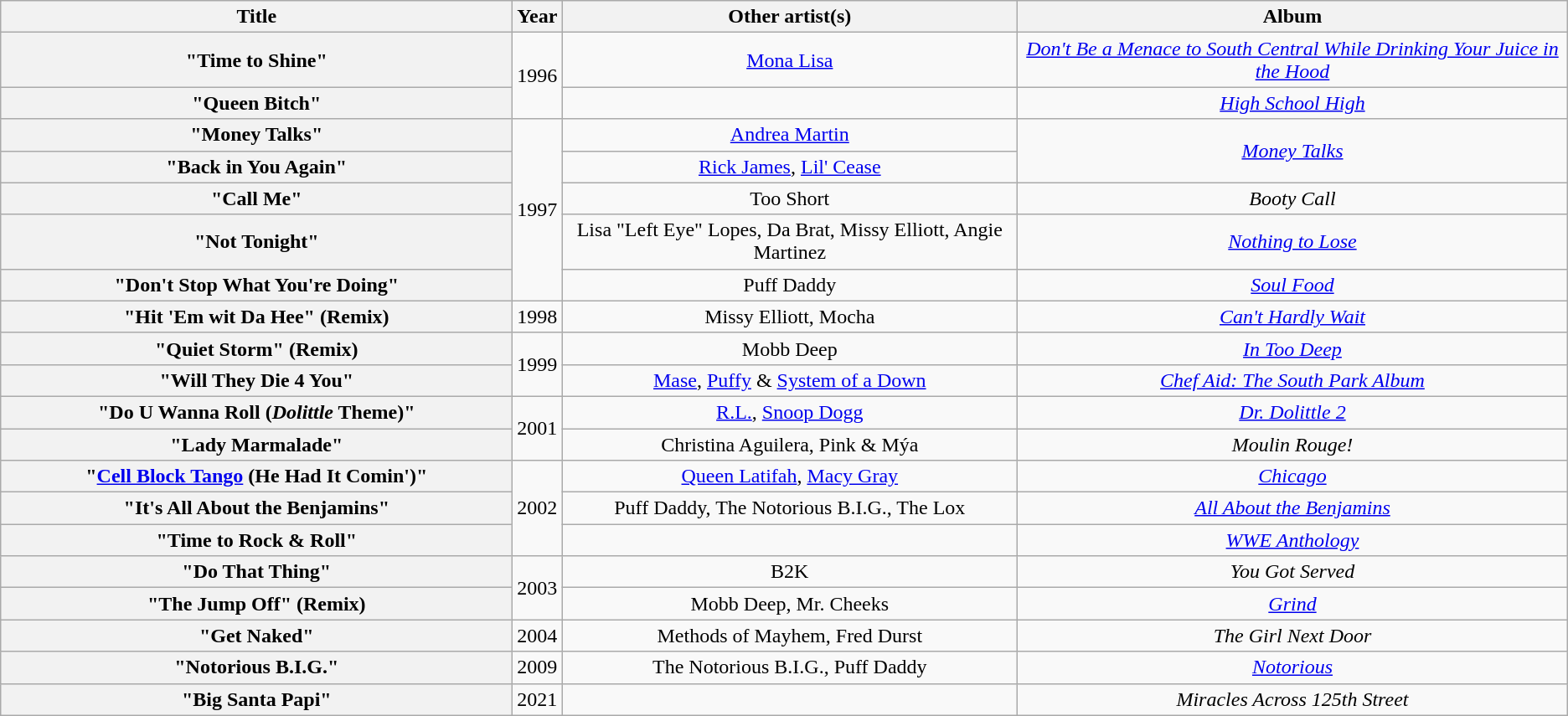<table class="wikitable plainrowheaders" style="text-align:center;">
<tr>
<th scope="col" style="width:25em;">Title</th>
<th scope="col">Year</th>
<th scope="col">Other artist(s)</th>
<th scope="col">Album</th>
</tr>
<tr>
<th scope="row">"Time to Shine"</th>
<td rowspan="2">1996</td>
<td><a href='#'>Mona Lisa</a></td>
<td><em><a href='#'>Don't Be a Menace to South Central While Drinking Your Juice in the Hood</a></em></td>
</tr>
<tr>
<th scope="row">"Queen Bitch"</th>
<td></td>
<td><em><a href='#'>High School High</a></em></td>
</tr>
<tr>
<th scope="row">"Money Talks"</th>
<td rowspan="5">1997</td>
<td><a href='#'>Andrea Martin</a></td>
<td rowspan="2"><em><a href='#'>Money Talks</a></em></td>
</tr>
<tr>
<th scope="row">"Back in You Again"</th>
<td><a href='#'>Rick James</a>, <a href='#'>Lil' Cease</a></td>
</tr>
<tr>
<th scope="row">"Call Me"</th>
<td>Too Short</td>
<td><em>Booty Call</em></td>
</tr>
<tr>
<th scope="row">"Not Tonight"</th>
<td>Lisa "Left Eye" Lopes, Da Brat, Missy Elliott, Angie Martinez</td>
<td><em><a href='#'>Nothing to Lose</a></em></td>
</tr>
<tr>
<th scope="row">"Don't Stop What You're Doing"</th>
<td>Puff Daddy</td>
<td><em><a href='#'>Soul Food</a></em></td>
</tr>
<tr>
<th scope="row">"Hit 'Em wit Da Hee" (Remix)</th>
<td>1998</td>
<td>Missy Elliott, Mocha</td>
<td><em><a href='#'>Can't Hardly Wait</a></em></td>
</tr>
<tr>
<th scope="row">"Quiet Storm" (Remix)</th>
<td rowspan="2">1999</td>
<td>Mobb Deep</td>
<td><em><a href='#'>In Too Deep</a></em></td>
</tr>
<tr>
<th scope="row">"Will They Die 4 You"</th>
<td><a href='#'>Mase</a>, <a href='#'>Puffy</a> & <a href='#'>System of a Down</a></td>
<td><em><a href='#'>Chef Aid: The South Park Album</a></em></td>
</tr>
<tr>
<th scope="row">"Do U Wanna Roll (<em>Dolittle</em> Theme)"</th>
<td rowspan="2">2001</td>
<td><a href='#'>R.L.</a>, <a href='#'>Snoop Dogg</a></td>
<td><em><a href='#'>Dr. Dolittle 2</a></em></td>
</tr>
<tr>
<th scope="row">"Lady Marmalade"</th>
<td>Christina Aguilera, Pink & Mýa</td>
<td><em>Moulin Rouge!</em></td>
</tr>
<tr>
<th scope="row">"<a href='#'>Cell Block Tango</a> (He Had It Comin')"</th>
<td rowspan="3">2002</td>
<td><a href='#'>Queen Latifah</a>, <a href='#'>Macy Gray</a></td>
<td><em><a href='#'>Chicago</a></em></td>
</tr>
<tr>
<th scope="row">"It's All About the Benjamins"</th>
<td>Puff Daddy, The Notorious B.I.G., The Lox</td>
<td><em><a href='#'>All About the Benjamins</a></em></td>
</tr>
<tr>
<th scope="row">"Time to Rock & Roll"</th>
<td></td>
<td><em><a href='#'>WWE Anthology</a></em></td>
</tr>
<tr>
<th scope="row">"Do That Thing"</th>
<td rowspan="2">2003</td>
<td>B2K</td>
<td><em>You Got Served</em></td>
</tr>
<tr>
<th scope="row">"The Jump Off" (Remix)</th>
<td>Mobb Deep, Mr. Cheeks</td>
<td><em><a href='#'>Grind</a></em></td>
</tr>
<tr>
<th scope="row">"Get Naked"</th>
<td>2004</td>
<td>Methods of Mayhem, Fred Durst</td>
<td><em>The Girl Next Door</em></td>
</tr>
<tr>
<th scope="row">"Notorious B.I.G."</th>
<td>2009</td>
<td>The Notorious B.I.G., Puff Daddy</td>
<td><em><a href='#'>Notorious</a></em></td>
</tr>
<tr>
<th scope="row">"Big Santa Papi"</th>
<td>2021</td>
<td></td>
<td><em>Miracles Across 125th Street</em></td>
</tr>
</table>
